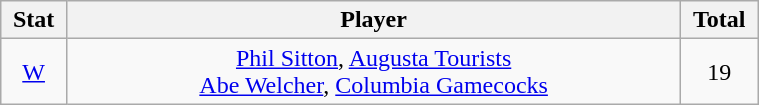<table class="wikitable" width="40%" style="text-align:center;">
<tr>
<th width="5%">Stat</th>
<th width="60%">Player</th>
<th width="5%">Total</th>
</tr>
<tr>
<td><a href='#'>W</a></td>
<td><a href='#'>Phil Sitton</a>, <a href='#'>Augusta Tourists</a> <br> <a href='#'>Abe Welcher</a>, <a href='#'>Columbia Gamecocks</a></td>
<td>19</td>
</tr>
</table>
